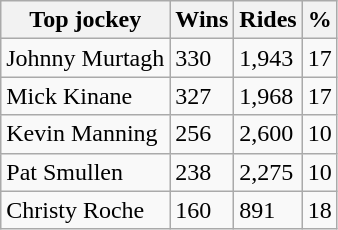<table class="wikitable">
<tr>
<th>Top jockey</th>
<th>Wins</th>
<th>Rides</th>
<th>%</th>
</tr>
<tr>
<td>Johnny Murtagh</td>
<td>330</td>
<td>1,943</td>
<td>17</td>
</tr>
<tr>
<td>Mick Kinane</td>
<td>327</td>
<td>1,968</td>
<td>17</td>
</tr>
<tr>
<td>Kevin Manning</td>
<td>256</td>
<td>2,600</td>
<td>10</td>
</tr>
<tr>
<td>Pat Smullen</td>
<td>238</td>
<td>2,275</td>
<td>10</td>
</tr>
<tr>
<td>Christy Roche</td>
<td>160</td>
<td>891</td>
<td>18</td>
</tr>
</table>
